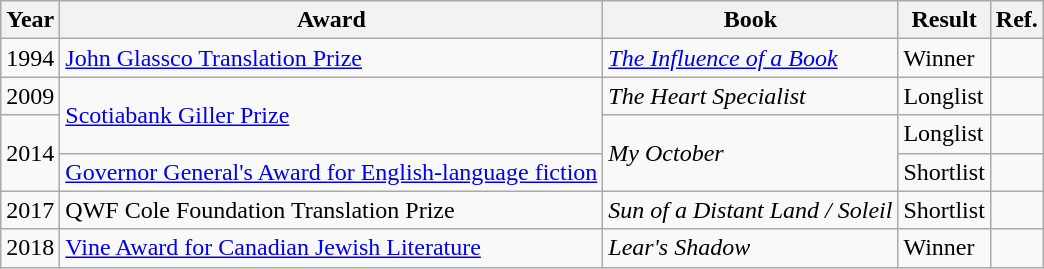<table class="wikitable sortable">
<tr>
<th>Year</th>
<th>Award</th>
<th>Book</th>
<th>Result</th>
<th>Ref.</th>
</tr>
<tr>
<td>1994</td>
<td><a href='#'>John Glassco Translation Prize</a></td>
<td><em><a href='#'>The Influence of a Book</a></em></td>
<td>Winner</td>
<td></td>
</tr>
<tr>
<td>2009</td>
<td rowspan="2"><a href='#'>Scotiabank Giller Prize</a></td>
<td><em>The Heart Specialist</em></td>
<td>Longlist</td>
<td></td>
</tr>
<tr>
<td rowspan="2">2014</td>
<td rowspan="2"><em>My October</em></td>
<td>Longlist</td>
<td></td>
</tr>
<tr>
<td><a href='#'>Governor General's Award for English-language fiction</a></td>
<td>Shortlist</td>
<td></td>
</tr>
<tr>
<td>2017</td>
<td>QWF Cole Foundation Translation Prize</td>
<td><em>Sun of a Distant Land / Soleil</em></td>
<td>Shortlist</td>
<td></td>
</tr>
<tr>
<td>2018</td>
<td><a href='#'>Vine Award for Canadian Jewish Literature</a></td>
<td><em>Lear's Shadow</em></td>
<td>Winner</td>
<td></td>
</tr>
</table>
